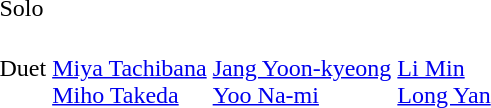<table>
<tr>
<td>Solo<br></td>
<td></td>
<td></td>
<td></td>
</tr>
<tr>
<td>Duet<br></td>
<td><br><a href='#'>Miya Tachibana</a><br><a href='#'>Miho Takeda</a></td>
<td><br><a href='#'>Jang Yoon-kyeong</a><br><a href='#'>Yoo Na-mi</a></td>
<td><br><a href='#'>Li Min</a><br><a href='#'>Long Yan</a></td>
</tr>
</table>
